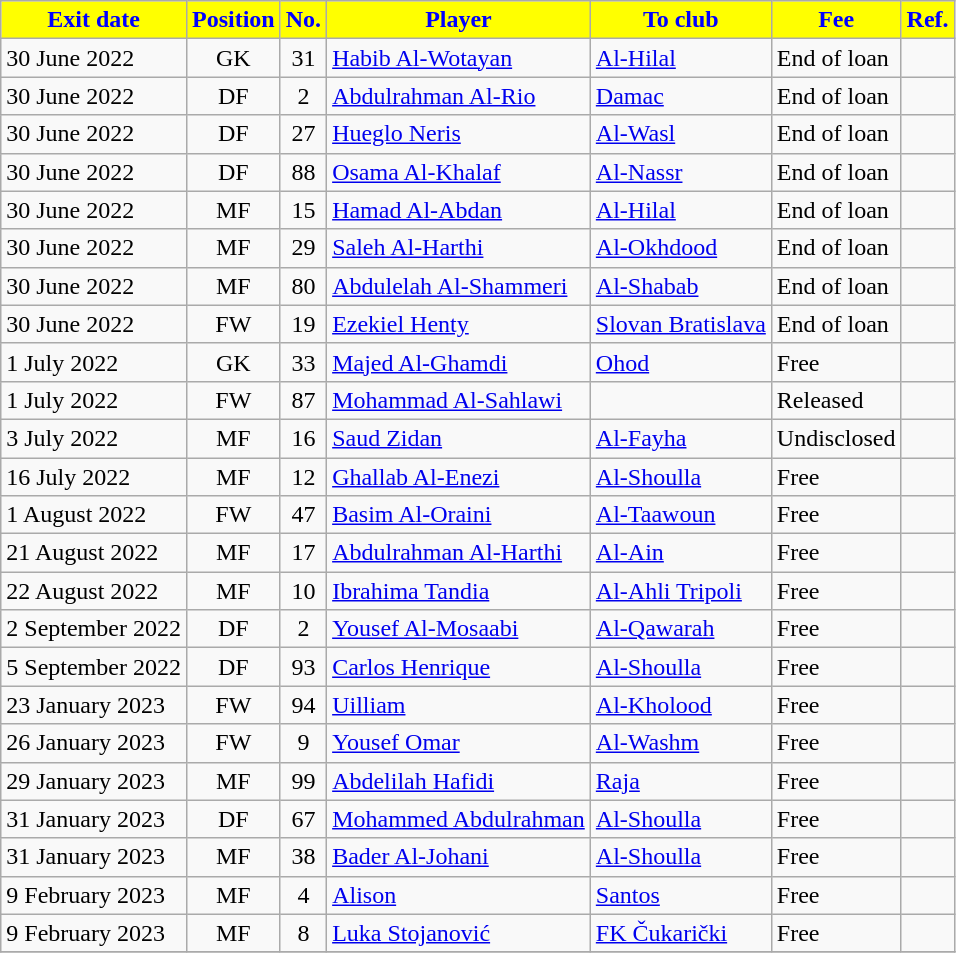<table class="wikitable sortable">
<tr>
<th style="background:yellow; color:blue;"><strong>Exit date</strong></th>
<th style="background:yellow; color:blue;"><strong>Position</strong></th>
<th style="background:yellow; color:blue;"><strong>No.</strong></th>
<th style="background:yellow; color:blue;"><strong>Player</strong></th>
<th style="background:yellow; color:blue;"><strong>To club</strong></th>
<th style="background:yellow; color:blue;"><strong>Fee</strong></th>
<th style="background:yellow; color:blue;"><strong>Ref.</strong></th>
</tr>
<tr>
<td>30 June 2022</td>
<td style="text-align:center;">GK</td>
<td style="text-align:center;">31</td>
<td style="text-align:left;"> <a href='#'>Habib Al-Wotayan</a></td>
<td style="text-align:left;"> <a href='#'>Al-Hilal</a></td>
<td>End of loan</td>
<td></td>
</tr>
<tr>
<td>30 June 2022</td>
<td style="text-align:center;">DF</td>
<td style="text-align:center;">2</td>
<td style="text-align:left;"> <a href='#'>Abdulrahman Al-Rio</a></td>
<td style="text-align:left;"> <a href='#'>Damac</a></td>
<td>End of loan</td>
<td></td>
</tr>
<tr>
<td>30 June 2022</td>
<td style="text-align:center;">DF</td>
<td style="text-align:center;">27</td>
<td style="text-align:left;"> <a href='#'>Hueglo Neris</a></td>
<td style="text-align:left;"> <a href='#'>Al-Wasl</a></td>
<td>End of loan</td>
<td></td>
</tr>
<tr>
<td>30 June 2022</td>
<td style="text-align:center;">DF</td>
<td style="text-align:center;">88</td>
<td style="text-align:left;"> <a href='#'>Osama Al-Khalaf</a></td>
<td style="text-align:left;"> <a href='#'>Al-Nassr</a></td>
<td>End of loan</td>
<td></td>
</tr>
<tr>
<td>30 June 2022</td>
<td style="text-align:center;">MF</td>
<td style="text-align:center;">15</td>
<td style="text-align:left;"> <a href='#'>Hamad Al-Abdan</a></td>
<td style="text-align:left;"> <a href='#'>Al-Hilal</a></td>
<td>End of loan</td>
<td></td>
</tr>
<tr>
<td>30 June 2022</td>
<td style="text-align:center;">MF</td>
<td style="text-align:center;">29</td>
<td style="text-align:left;"> <a href='#'>Saleh Al-Harthi</a></td>
<td style="text-align:left;"> <a href='#'>Al-Okhdood</a></td>
<td>End of loan</td>
<td></td>
</tr>
<tr>
<td>30 June 2022</td>
<td style="text-align:center;">MF</td>
<td style="text-align:center;">80</td>
<td style="text-align:left;"> <a href='#'>Abdulelah Al-Shammeri</a></td>
<td style="text-align:left;"> <a href='#'>Al-Shabab</a></td>
<td>End of loan</td>
<td></td>
</tr>
<tr>
<td>30 June 2022</td>
<td style="text-align:center;">FW</td>
<td style="text-align:center;">19</td>
<td style="text-align:left;"> <a href='#'>Ezekiel Henty</a></td>
<td style="text-align:left;"> <a href='#'>Slovan Bratislava</a></td>
<td>End of loan</td>
<td></td>
</tr>
<tr>
<td>1 July 2022</td>
<td style="text-align:center;">GK</td>
<td style="text-align:center;">33</td>
<td style="text-align:left;"> <a href='#'>Majed Al-Ghamdi</a></td>
<td style="text-align:left;"> <a href='#'>Ohod</a></td>
<td>Free</td>
<td></td>
</tr>
<tr>
<td>1 July 2022</td>
<td style="text-align:center;">FW</td>
<td style="text-align:center;">87</td>
<td style="text-align:left;"> <a href='#'>Mohammad Al-Sahlawi</a></td>
<td style="text-align:left;"></td>
<td>Released</td>
<td></td>
</tr>
<tr>
<td>3 July 2022</td>
<td style="text-align:center;">MF</td>
<td style="text-align:center;">16</td>
<td style="text-align:left;"> <a href='#'>Saud Zidan</a></td>
<td style="text-align:left;"> <a href='#'>Al-Fayha</a></td>
<td>Undisclosed</td>
<td></td>
</tr>
<tr>
<td>16 July 2022</td>
<td style="text-align:center;">MF</td>
<td style="text-align:center;">12</td>
<td style="text-align:left;"> <a href='#'>Ghallab Al-Enezi</a></td>
<td style="text-align:left;"> <a href='#'>Al-Shoulla</a></td>
<td>Free</td>
<td></td>
</tr>
<tr>
<td>1 August 2022</td>
<td style="text-align:center;">FW</td>
<td style="text-align:center;">47</td>
<td style="text-align:left;"> <a href='#'>Basim Al-Oraini</a></td>
<td style="text-align:left;"> <a href='#'>Al-Taawoun</a></td>
<td>Free</td>
<td></td>
</tr>
<tr>
<td>21 August 2022</td>
<td style="text-align:center;">MF</td>
<td style="text-align:center;">17</td>
<td style="text-align:left;"> <a href='#'>Abdulrahman Al-Harthi</a></td>
<td style="text-align:left;"> <a href='#'>Al-Ain</a></td>
<td>Free</td>
<td></td>
</tr>
<tr>
<td>22 August 2022</td>
<td style="text-align:center;">MF</td>
<td style="text-align:center;">10</td>
<td style="text-align:left;"> <a href='#'>Ibrahima Tandia</a></td>
<td style="text-align:left;"> <a href='#'>Al-Ahli Tripoli</a></td>
<td>Free</td>
<td></td>
</tr>
<tr>
<td>2 September 2022</td>
<td style="text-align:center;">DF</td>
<td style="text-align:center;">2</td>
<td style="text-align:left;"> <a href='#'>Yousef Al-Mosaabi</a></td>
<td style="text-align:left;"> <a href='#'>Al-Qawarah</a></td>
<td>Free</td>
<td></td>
</tr>
<tr>
<td>5 September 2022</td>
<td style="text-align:center;">DF</td>
<td style="text-align:center;">93</td>
<td style="text-align:left;"> <a href='#'>Carlos Henrique</a></td>
<td style="text-align:left;"> <a href='#'>Al-Shoulla</a></td>
<td>Free</td>
<td></td>
</tr>
<tr>
<td>23 January 2023</td>
<td style="text-align:center;">FW</td>
<td style="text-align:center;">94</td>
<td style="text-align:left;"> <a href='#'>Uilliam</a></td>
<td style="text-align:left;"> <a href='#'>Al-Kholood</a></td>
<td>Free</td>
<td></td>
</tr>
<tr>
<td>26 January 2023</td>
<td style="text-align:center;">FW</td>
<td style="text-align:center;">9</td>
<td style="text-align:left;"> <a href='#'>Yousef Omar</a></td>
<td style="text-align:left;"> <a href='#'>Al-Washm</a></td>
<td>Free</td>
<td></td>
</tr>
<tr>
<td>29 January 2023</td>
<td style="text-align:center;">MF</td>
<td style="text-align:center;">99</td>
<td style="text-align:left;"> <a href='#'>Abdelilah Hafidi</a></td>
<td style="text-align:left;"> <a href='#'>Raja</a></td>
<td>Free</td>
<td></td>
</tr>
<tr>
<td>31 January 2023</td>
<td style="text-align:center;">DF</td>
<td style="text-align:center;">67</td>
<td style="text-align:left;"> <a href='#'>Mohammed Abdulrahman</a></td>
<td style="text-align:left;"> <a href='#'>Al-Shoulla</a></td>
<td>Free</td>
<td></td>
</tr>
<tr>
<td>31 January 2023</td>
<td style="text-align:center;">MF</td>
<td style="text-align:center;">38</td>
<td style="text-align:left;"> <a href='#'>Bader Al-Johani</a></td>
<td style="text-align:left;"> <a href='#'>Al-Shoulla</a></td>
<td>Free</td>
<td></td>
</tr>
<tr>
<td>9 February 2023</td>
<td style="text-align:center;">MF</td>
<td style="text-align:center;">4</td>
<td style="text-align:left;"> <a href='#'>Alison</a></td>
<td style="text-align:left;"> <a href='#'>Santos</a></td>
<td>Free</td>
<td></td>
</tr>
<tr>
<td>9 February 2023</td>
<td style="text-align:center;">MF</td>
<td style="text-align:center;">8</td>
<td style="text-align:left;"> <a href='#'>Luka Stojanović</a></td>
<td style="text-align:left;"> <a href='#'>FK Čukarički</a></td>
<td>Free</td>
<td></td>
</tr>
<tr>
</tr>
</table>
